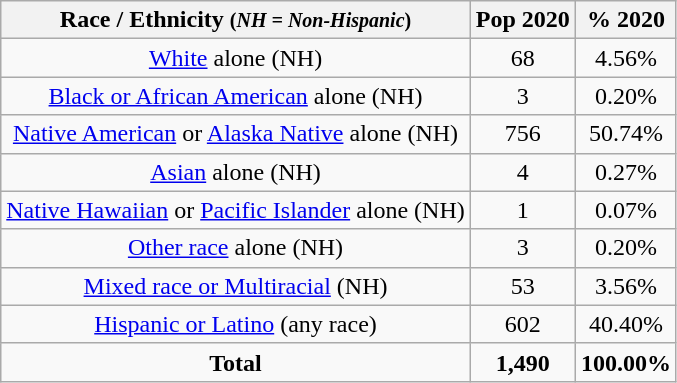<table class="wikitable" style="text-align:center;">
<tr>
<th>Race / Ethnicity <small>(<em>NH = Non-Hispanic</em>)</small></th>
<th>Pop 2020</th>
<th>% 2020</th>
</tr>
<tr>
<td><a href='#'>White</a> alone (NH)</td>
<td>68</td>
<td>4.56%</td>
</tr>
<tr>
<td><a href='#'>Black or African American</a> alone (NH)</td>
<td>3</td>
<td>0.20%</td>
</tr>
<tr>
<td><a href='#'>Native American</a> or <a href='#'>Alaska Native</a> alone (NH)</td>
<td>756</td>
<td>50.74%</td>
</tr>
<tr>
<td><a href='#'>Asian</a> alone (NH)</td>
<td>4</td>
<td>0.27%</td>
</tr>
<tr>
<td><a href='#'>Native Hawaiian</a> or <a href='#'>Pacific Islander</a> alone (NH)</td>
<td>1</td>
<td>0.07%</td>
</tr>
<tr>
<td><a href='#'>Other race</a> alone (NH)</td>
<td>3</td>
<td>0.20%</td>
</tr>
<tr>
<td><a href='#'>Mixed race or Multiracial</a> (NH)</td>
<td>53</td>
<td>3.56%</td>
</tr>
<tr>
<td><a href='#'>Hispanic or Latino</a> (any race)</td>
<td>602</td>
<td>40.40%</td>
</tr>
<tr>
<td><strong>Total</strong></td>
<td><strong>1,490</strong></td>
<td><strong>100.00%</strong></td>
</tr>
</table>
